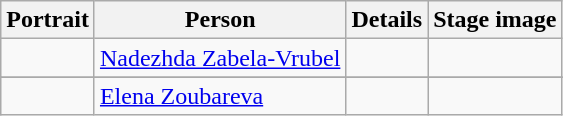<table class="wikitable">
<tr>
<th>Portrait</th>
<th>Person</th>
<th>Details</th>
<th>Stage image</th>
</tr>
<tr>
<td align=center></td>
<td><a href='#'>Nadezhda Zabela-Vrubel</a></td>
<td></td>
<td align=center></td>
</tr>
<tr>
</tr>
<tr>
<td align=center></td>
<td><a href='#'>Elena Zoubareva</a></td>
<td></td>
<td align=center></td>
</tr>
</table>
